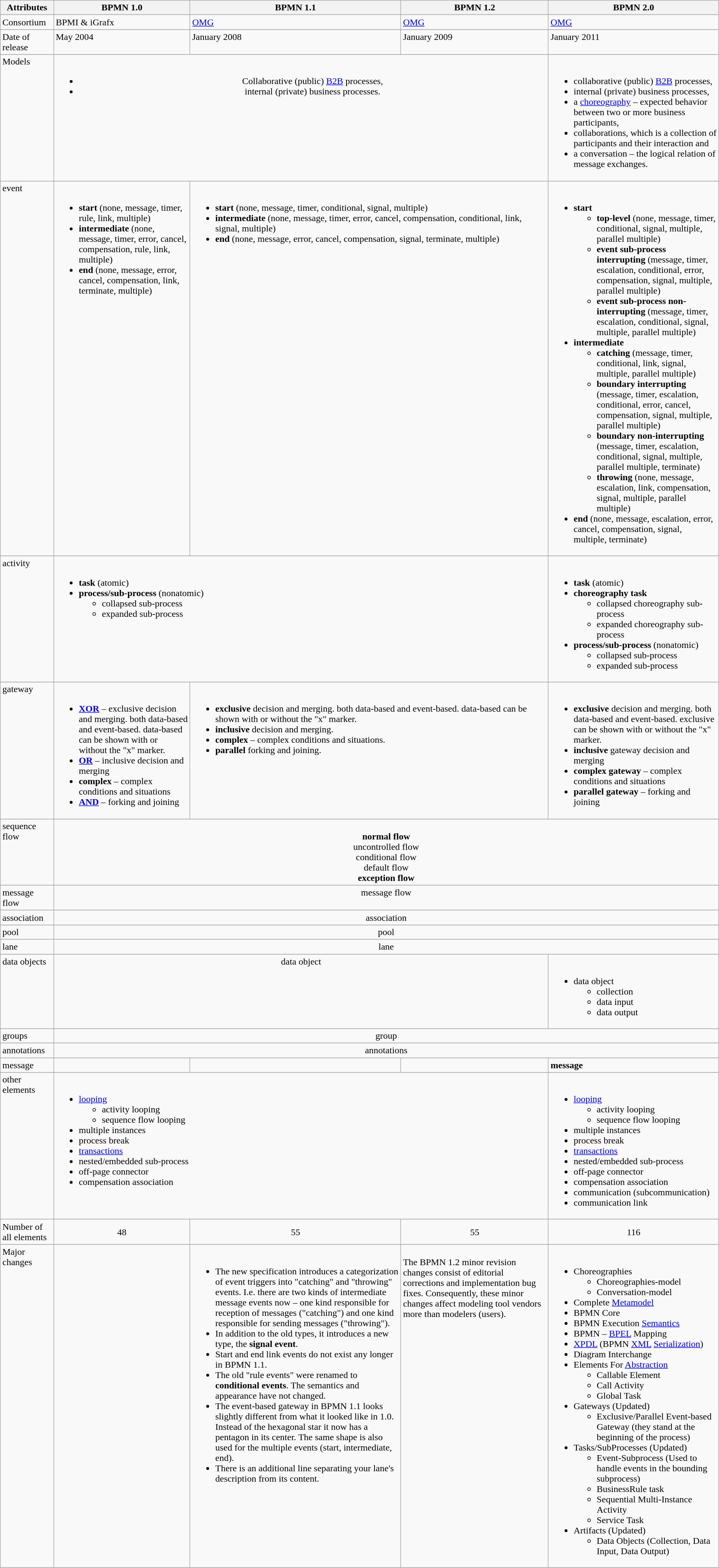<table class="wikitable">
<tr>
<th>Attributes</th>
<th>BPMN 1.0</th>
<th>BPMN 1.1</th>
<th>BPMN 1.2</th>
<th>BPMN 2.0</th>
</tr>
<tr --->
</tr>
<tr valign="top">
<td>Consortium</td>
<td>BPMI & iGrafx</td>
<td><a href='#'>OMG</a></td>
<td><a href='#'>OMG</a></td>
<td><a href='#'>OMG</a></td>
</tr>
<tr --->
</tr>
<tr valign="top">
<td>Date of release</td>
<td>May 2004</td>
<td>January 2008</td>
<td>January 2009</td>
<td>January 2011</td>
</tr>
<tr --->
</tr>
<tr valign="top">
<td>Models</td>
<td colspan="3" align="center"><br><ul><li>Collaborative (public) <a href='#'>B2B</a> processes,</li><li>internal (private) business processes.</li></ul></td>
<td><br><ul><li>collaborative (public) <a href='#'>B2B</a> processes,</li><li>internal (private) business processes,</li><li>a <a href='#'>choreography</a> – expected behavior between two or more business participants,</li><li>collaborations, which is a collection of participants and their interaction and</li><li>a conversation – the logical relation of message exchanges.</li></ul></td>
</tr>
<tr --->
</tr>
<tr valign="top">
<td>event</td>
<td><br><ul><li><strong>start</strong> (none, message, timer, rule, link, multiple)</li><li><strong>intermediate</strong> (none, message, timer, error, cancel, compensation, rule, link, multiple)</li><li><strong>end</strong> (none, message, error, cancel, compensation, link, terminate, multiple)</li></ul></td>
<td colspan="2"><br><ul><li><strong>start</strong> (none, message, timer, conditional, signal, multiple)</li><li><strong>intermediate</strong> (none, message, timer, error, cancel, compensation, conditional, link, signal, multiple)</li><li><strong>end</strong> (none, message, error, cancel, compensation, signal, terminate, multiple)</li></ul></td>
<td><br><ul><li><strong>start</strong><ul><li><strong>top-level</strong> (none, message, timer, conditional, signal, multiple, parallel multiple)</li><li><strong>event sub-process interrupting</strong> (message, timer, escalation, conditional, error, compensation, signal, multiple, parallel multiple)</li><li><strong>event sub-process non-interrupting</strong> (message, timer, escalation, conditional, signal, multiple, parallel multiple)</li></ul></li><li><strong>intermediate</strong><ul><li><strong>catching</strong> (message, timer, conditional, link, signal, multiple, parallel multiple)</li><li><strong>boundary interrupting</strong> (message, timer, escalation, conditional, error, cancel, compensation, signal, multiple, parallel multiple)</li><li><strong>boundary non-interrupting</strong> (message, timer, escalation, conditional, signal, multiple, parallel multiple, terminate)</li><li><strong>throwing</strong> (none, message, escalation, link, compensation, signal, multiple, parallel multiple)</li></ul></li><li><strong>end</strong> (none, message, escalation, error, cancel, compensation, signal, multiple, terminate)</li></ul></td>
</tr>
<tr --->
</tr>
<tr valign="top">
<td>activity</td>
<td colspan="3"><br><ul><li><strong>task</strong> (atomic)</li><li><strong>process/sub-process</strong> (nonatomic)<ul><li>collapsed sub-process</li><li>expanded sub-process</li></ul></li></ul></td>
<td><br><ul><li><strong>task</strong> (atomic)</li><li><strong>choreography task</strong><ul><li>collapsed choreography sub-process</li><li>expanded choreography sub-process</li></ul></li><li><strong>process/sub-process</strong> (nonatomic)<ul><li>collapsed sub-process</li><li>expanded sub-process</li></ul></li></ul></td>
</tr>
<tr --->
</tr>
<tr valign="top">
<td>gateway</td>
<td><br><ul><li><strong><a href='#'>XOR</a></strong> – exclusive decision and merging. both data-based and event-based. data-based can be shown with or without the "x" marker.</li><li><strong><a href='#'>OR</a></strong> – inclusive decision and merging</li><li><strong>complex</strong> – complex conditions and situations</li><li><strong><a href='#'>AND</a></strong> – forking and joining</li></ul></td>
<td colspan="2"><br><ul><li><strong>exclusive</strong> decision and merging. both data-based and event-based. data-based can be shown with or without the "x" marker.</li><li><strong>inclusive</strong> decision and merging.</li><li><strong>complex</strong> – complex conditions and situations.</li><li><strong>parallel</strong> forking and joining.</li></ul></td>
<td><br><ul><li><strong>exclusive</strong> decision and merging. both data-based and event-based. exclusive can be shown with or without the "x" marker.</li><li><strong>inclusive</strong> gateway decision and merging</li><li><strong>complex gateway</strong> – complex conditions and situations</li><li><strong>parallel gateway</strong> – forking and joining</li></ul></td>
</tr>
<tr --->
</tr>
<tr valign="top">
<td>sequence flow</td>
<td colspan="4" align="center"><br><strong>normal flow</strong><br>
uncontrolled flow <br>
conditional flow <br>
default flow <br>
<strong>exception flow</strong></td>
</tr>
<tr --->
</tr>
<tr valign="top">
<td>message flow</td>
<td colspan="4" align="center">message flow</td>
</tr>
<tr --->
</tr>
<tr valign="top">
<td>association</td>
<td colspan="4" align="center">association</td>
</tr>
<tr --->
</tr>
<tr valign="top">
<td>pool</td>
<td colspan="4" align="center">pool</td>
</tr>
<tr --->
</tr>
<tr valign="top">
<td>lane</td>
<td colspan="4" align="center">lane</td>
</tr>
<tr --->
</tr>
<tr valign="top">
<td>data objects</td>
<td colspan="3" align="center">data object</td>
<td><br><ul><li>data object<ul><li>collection</li><li>data input</li><li>data output</li></ul></li></ul></td>
</tr>
<tr --->
</tr>
<tr valign="top">
<td>groups</td>
<td colspan="4" align="center">group</td>
</tr>
<tr --->
</tr>
<tr valign="top">
<td>annotations</td>
<td colspan="4" align="center">annotations</td>
</tr>
<tr --->
</tr>
<tr valign="top">
<td>message</td>
<td></td>
<td></td>
<td></td>
<td><strong>message</strong></td>
</tr>
<tr --->
</tr>
<tr valign="top">
<td>other elements</td>
<td colspan="3"><br><ul><li><a href='#'>looping</a><ul><li>activity looping</li><li>sequence flow looping</li></ul></li><li>multiple instances</li><li>process break</li><li><a href='#'>transactions</a></li><li>nested/embedded sub-process</li><li>off-page connector</li><li>compensation association</li></ul></td>
<td><br><ul><li><a href='#'>looping</a><ul><li>activity looping</li><li>sequence flow looping</li></ul></li><li>multiple instances</li><li>process break</li><li><a href='#'>transactions</a></li><li>nested/embedded sub-process</li><li>off-page connector</li><li>compensation association</li><li>communication (subcommunication)</li><li>communication link</li></ul></td>
</tr>
<tr --->
</tr>
<tr valign="middle">
<td>Number of all elements</td>
<td align="center">48</td>
<td align="center">55</td>
<td align="center">55</td>
<td align="center">116</td>
</tr>
<tr --->
</tr>
<tr valign="top">
<td>Major changes</td>
<td></td>
<td><br><ul><li>The new specification introduces a categorization of event triggers into "catching" and "throwing" events. I.e. there are two kinds of intermediate message events now – one kind responsible for reception of messages ("catching") and one kind responsible for sending messages ("throwing").</li><li>In addition to the old types, it introduces a new type, the <strong>signal event</strong>.</li><li>Start and end link events do not exist any longer in BPMN 1.1.</li><li>The old "rule events" were renamed to <strong>conditional events</strong>. The semantics and appearance have not changed.</li><li>The event-based gateway in BPMN 1.1 looks slightly different from what it looked like in 1.0. Instead of the hexagonal star it now has a pentagon in its center. The same shape is also used for the multiple events (start, intermediate, end).</li><li>There is an additional line separating your lane's description from its content.</li></ul></td>
<td><br>The BPMN 1.2 minor revision changes consist of editorial corrections and implementation bug fixes. Consequently, these minor changes affect modeling tool vendors more than modelers (users).</td>
<td><br><ul><li>Choreographies<ul><li>Choreographies-model</li><li>Conversation-model</li></ul></li><li>Complete <a href='#'>Metamodel</a></li><li>BPMN Core</li><li>BPMN Execution <a href='#'>Semantics</a></li><li>BPMN – <a href='#'>BPEL</a> Mapping</li><li><a href='#'>XPDL</a> (BPMN <a href='#'>XML</a> <a href='#'>Serialization</a>)</li><li>Diagram Interchange</li><li>Elements For <a href='#'>Abstraction</a><ul><li>Callable Element</li><li>Call Activity</li><li>Global Task</li></ul></li><li>Gateways (Updated)<ul><li>Exclusive/Parallel Event-based Gateway (they stand at the beginning of the process)</li></ul></li><li>Tasks/SubProcesses (Updated)<ul><li>Event-Subprocess (Used to handle events in the bounding subprocess)</li><li>BusinessRule task</li><li>Sequential Multi-Instance Activity</li><li>Service Task</li></ul></li><li>Artifacts (Updated)<ul><li>Data Objects (Collection, Data Input, Data Output)</li></ul></li></ul></td>
</tr>
<tr>
</tr>
</table>
